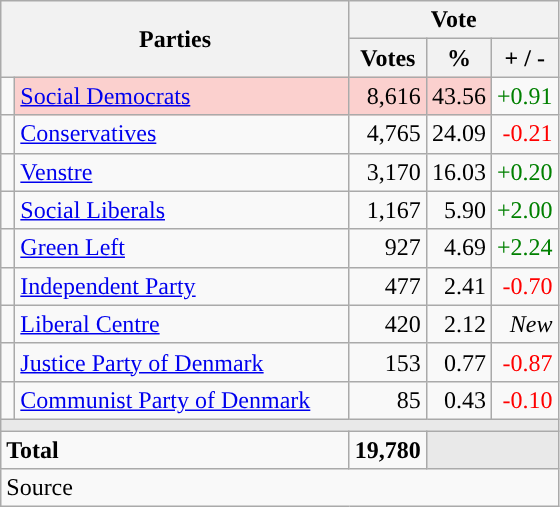<table class="wikitable" style="text-align:right;">
<tr>
<th style="text-align:centre;" rowspan="2" colspan="2" width="225">Parties</th>
<th colspan="3">Vote</th>
</tr>
<tr>
<th width="15">Votes</th>
<th width="15">%</th>
<th width="15">+ / -</th>
</tr>
<tr>
<td width="2" style="color:inherit;background:"></td>
<td bgcolor=#fbd0ce  align="left"><a href='#'>Social Democrats</a></td>
<td bgcolor=#fbd0ce>8,616</td>
<td bgcolor=#fbd0ce>43.56</td>
<td style=color:green;>+0.91</td>
</tr>
<tr>
<td width="2" style="color:inherit;background:"></td>
<td align="left"><a href='#'>Conservatives</a></td>
<td>4,765</td>
<td>24.09</td>
<td style=color:red;>-0.21</td>
</tr>
<tr>
<td width="2" style="color:inherit;background:"></td>
<td align="left"><a href='#'>Venstre</a></td>
<td>3,170</td>
<td>16.03</td>
<td style=color:green;>+0.20</td>
</tr>
<tr>
<td width="2" style="color:inherit;background:"></td>
<td align="left"><a href='#'>Social Liberals</a></td>
<td>1,167</td>
<td>5.90</td>
<td style=color:green;>+2.00</td>
</tr>
<tr>
<td width="2" style="color:inherit;background:"></td>
<td align="left"><a href='#'>Green Left</a></td>
<td>927</td>
<td>4.69</td>
<td style=color:green;>+2.24</td>
</tr>
<tr>
<td width="2" style="color:inherit;background:"></td>
<td align="left"><a href='#'>Independent Party</a></td>
<td>477</td>
<td>2.41</td>
<td style=color:red;>-0.70</td>
</tr>
<tr>
<td width="2" style="color:inherit;background:"></td>
<td align="left"><a href='#'>Liberal Centre</a></td>
<td>420</td>
<td>2.12</td>
<td><em>New</em></td>
</tr>
<tr>
<td width="2" style="color:inherit;background:"></td>
<td align="left"><a href='#'>Justice Party of Denmark</a></td>
<td>153</td>
<td>0.77</td>
<td style=color:red;>-0.87</td>
</tr>
<tr>
<td width="2" style="color:inherit;background:"></td>
<td align="left"><a href='#'>Communist Party of Denmark</a></td>
<td>85</td>
<td>0.43</td>
<td style=color:red;>-0.10</td>
</tr>
<tr>
<td colspan="7" bgcolor="#E9E9E9"></td>
</tr>
<tr>
<td align="left" colspan="2"><strong>Total</strong></td>
<td><strong>19,780</strong></td>
<td bgcolor="#E9E9E9" colspan="2"></td>
</tr>
<tr>
<td align="left" colspan="6">Source</td>
</tr>
</table>
